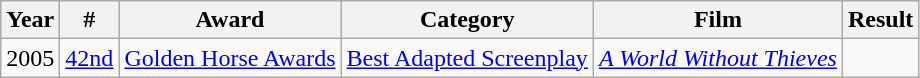<table class="wikitable sortable">
<tr>
<th>Year</th>
<th>#</th>
<th>Award</th>
<th>Category</th>
<th>Film</th>
<th>Result</th>
</tr>
<tr>
<td>2005</td>
<td><a href='#'>42nd</a></td>
<td><a href='#'>Golden Horse Awards</a></td>
<td><a href='#'>Best Adapted Screenplay</a></td>
<td><em><a href='#'>A World Without Thieves</a></em></td>
<td></td>
</tr>
</table>
